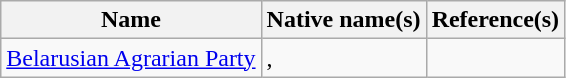<table class="wikitable">
<tr>
<th>Name</th>
<th>Native name(s)</th>
<th>Reference(s)</th>
</tr>
<tr>
<td><a href='#'>Belarusian Agrarian Party</a></td>
<td>, </td>
<td></td>
</tr>
</table>
